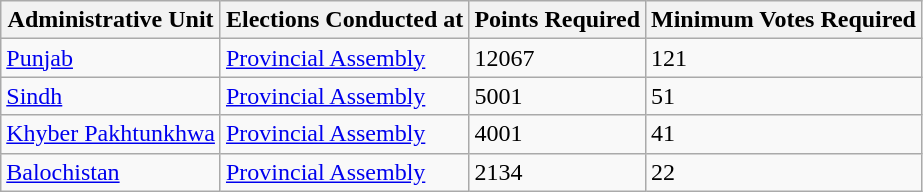<table class="wikitable">
<tr>
<th>Administrative Unit</th>
<th>Elections Conducted at</th>
<th>Points Required</th>
<th>Minimum Votes Required</th>
</tr>
<tr>
<td><a href='#'>Punjab</a></td>
<td><a href='#'>Provincial Assembly</a></td>
<td>12067</td>
<td>121</td>
</tr>
<tr>
<td><a href='#'>Sindh</a></td>
<td><a href='#'>Provincial Assembly</a></td>
<td>5001</td>
<td>51</td>
</tr>
<tr>
<td><a href='#'>Khyber Pakhtunkhwa</a></td>
<td><a href='#'>Provincial Assembly</a></td>
<td>4001</td>
<td>41</td>
</tr>
<tr>
<td><a href='#'>Balochistan</a></td>
<td><a href='#'>Provincial Assembly</a></td>
<td>2134</td>
<td>22</td>
</tr>
</table>
